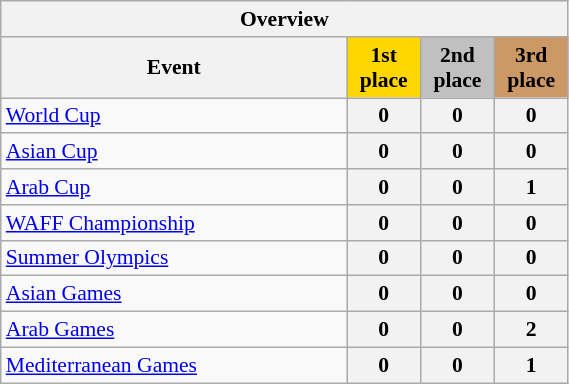<table class="wikitable" style="width:30%; font-size:90%; text-align:center;">
<tr>
<th colspan="4">Overview</th>
</tr>
<tr>
<th>Event</th>
<th style="width:13%; background:gold;">1st place</th>
<th style="width:13%; background:silver; ">2nd place</th>
<th style="width:13%; background:#cc9966;">3rd place</th>
</tr>
<tr>
<td align=left><a href='#'>World Cup</a></td>
<th>0</th>
<th>0</th>
<th>0</th>
</tr>
<tr>
<td align=left><a href='#'>Asian Cup</a></td>
<th>0</th>
<th>0</th>
<th>0</th>
</tr>
<tr>
<td align=left><a href='#'>Arab Cup</a></td>
<th>0</th>
<th>0</th>
<th>1</th>
</tr>
<tr>
<td align=left><a href='#'>WAFF Championship</a></td>
<th>0</th>
<th>0</th>
<th>0</th>
</tr>
<tr>
<td align=left><a href='#'>Summer Olympics</a></td>
<th>0</th>
<th>0</th>
<th>0</th>
</tr>
<tr>
<td align=left><a href='#'>Asian Games</a></td>
<th>0</th>
<th>0</th>
<th>0</th>
</tr>
<tr>
<td align=left><a href='#'>Arab Games</a></td>
<th>0</th>
<th>0</th>
<th>2</th>
</tr>
<tr>
<td align=left><a href='#'>Mediterranean Games</a></td>
<th>0</th>
<th>0</th>
<th>1</th>
</tr>
</table>
